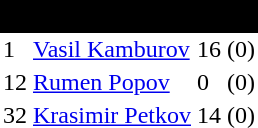<table class="toccolours" border="0" cellpadding="2" cellspacing="0" align="left" style="margin:0.5em;">
<tr>
<th colspan="4" align="center" bgcolor="#000000"><span>Goalkeepers</span></th>
</tr>
<tr>
<td>1</td>
<td> <a href='#'>Vasil Kamburov</a></td>
<td>16</td>
<td>(0)</td>
</tr>
<tr>
<td>12</td>
<td> <a href='#'>Rumen Popov</a></td>
<td>0</td>
<td>(0)</td>
</tr>
<tr>
<td>32</td>
<td> <a href='#'>Krasimir Petkov</a></td>
<td>14</td>
<td>(0)</td>
</tr>
<tr>
</tr>
</table>
